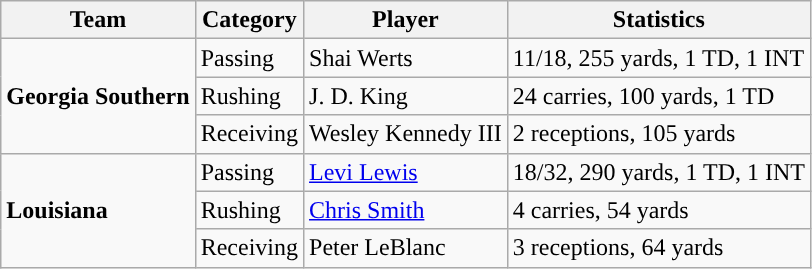<table class="wikitable" style="float: left;">
<tr>
<th>Team</th>
<th>Category</th>
<th>Player</th>
<th>Statistics</th>
</tr>
<tr>
<td rowspan=3><strong>Georgia Southern</strong></td>
<td>Passing</td>
<td>Shai Werts</td>
<td>11/18, 255 yards, 1 TD, 1 INT</td>
</tr>
<tr>
<td>Rushing</td>
<td>J. D. King</td>
<td>24 carries, 100 yards, 1 TD</td>
</tr>
<tr>
<td>Receiving</td>
<td>Wesley Kennedy III</td>
<td>2 receptions, 105 yards</td>
</tr>
<tr>
<td rowspan=3><strong>Louisiana</strong></td>
<td>Passing</td>
<td><a href='#'>Levi Lewis</a></td>
<td>18/32, 290 yards, 1 TD, 1 INT</td>
</tr>
<tr>
<td>Rushing</td>
<td><a href='#'>Chris Smith</a></td>
<td>4 carries, 54 yards</td>
</tr>
<tr>
<td>Receiving</td>
<td>Peter LeBlanc</td>
<td>3 receptions, 64 yards</td>
</tr>
</table>
